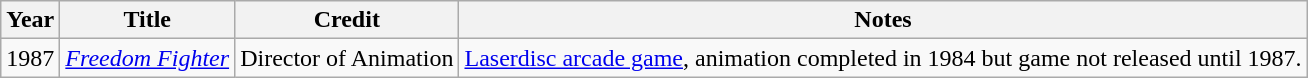<table class="wikitable sortable">
<tr>
<th>Year</th>
<th>Title</th>
<th>Credit</th>
<th>Notes</th>
</tr>
<tr>
<td rowspan="2">1987</td>
<td><em><a href='#'>Freedom Fighter</a></em></td>
<td>Director of Animation</td>
<td><a href='#'>Laserdisc arcade game</a>, animation completed in 1984 but game not released until 1987.</td>
</tr>
</table>
